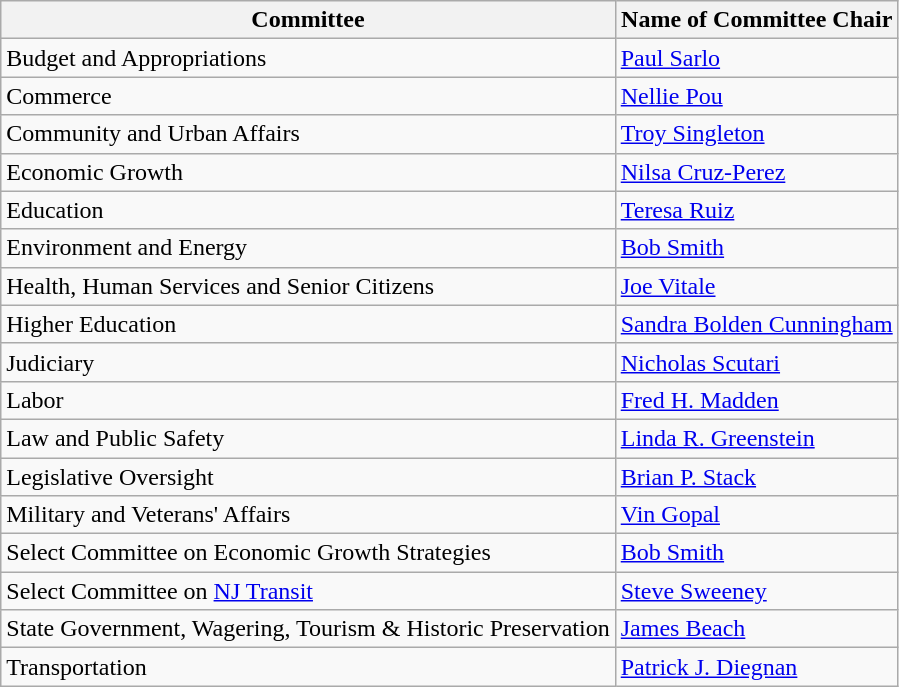<table class="wikitable">
<tr>
<th>Committee</th>
<th>Name of Committee Chair</th>
</tr>
<tr>
<td>Budget and Appropriations</td>
<td><a href='#'>Paul Sarlo</a></td>
</tr>
<tr>
<td>Commerce</td>
<td><a href='#'>Nellie Pou</a></td>
</tr>
<tr>
<td>Community and Urban Affairs</td>
<td><a href='#'>Troy Singleton</a></td>
</tr>
<tr>
<td>Economic Growth</td>
<td><a href='#'>Nilsa Cruz-Perez</a></td>
</tr>
<tr>
<td>Education</td>
<td><a href='#'>Teresa Ruiz</a></td>
</tr>
<tr>
<td>Environment and Energy</td>
<td><a href='#'>Bob Smith</a></td>
</tr>
<tr>
<td>Health, Human Services and Senior Citizens</td>
<td><a href='#'>Joe Vitale</a></td>
</tr>
<tr>
<td>Higher Education</td>
<td><a href='#'>Sandra Bolden Cunningham</a></td>
</tr>
<tr>
<td>Judiciary</td>
<td><a href='#'>Nicholas Scutari</a></td>
</tr>
<tr>
<td>Labor</td>
<td><a href='#'>Fred H. Madden</a></td>
</tr>
<tr>
<td>Law and Public Safety</td>
<td><a href='#'>Linda R. Greenstein</a></td>
</tr>
<tr>
<td>Legislative Oversight</td>
<td><a href='#'>Brian P. Stack</a></td>
</tr>
<tr>
<td>Military and Veterans' Affairs</td>
<td><a href='#'>Vin Gopal</a></td>
</tr>
<tr>
<td>Select Committee on Economic Growth Strategies</td>
<td><a href='#'>Bob Smith</a></td>
</tr>
<tr>
<td>Select Committee on <a href='#'>NJ Transit</a></td>
<td><a href='#'>Steve Sweeney</a></td>
</tr>
<tr>
<td>State Government, Wagering, Tourism & Historic Preservation</td>
<td><a href='#'>James Beach</a></td>
</tr>
<tr>
<td>Transportation</td>
<td><a href='#'>Patrick J. Diegnan</a></td>
</tr>
</table>
